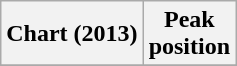<table class="wikitable plainrowheaders" style="text-align:center">
<tr>
<th>Chart (2013)</th>
<th>Peak<br>position</th>
</tr>
<tr>
</tr>
</table>
